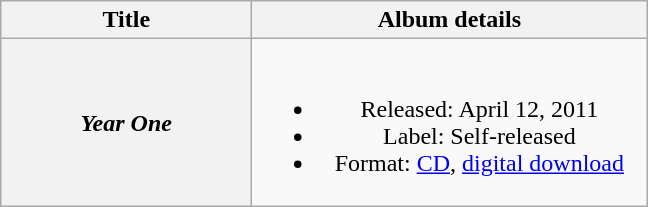<table class="wikitable plainrowheaders" style="text-align:center;">
<tr>
<th scope="col" style="width:10em;">Title</th>
<th scope="col" style="width:16em;">Album details</th>
</tr>
<tr>
<th scope="row"><em>Year One</em></th>
<td><br><ul><li>Released: April 12, 2011</li><li>Label: Self-released</li><li>Format: <a href='#'>CD</a>, <a href='#'>digital download</a></li></ul></td>
</tr>
</table>
